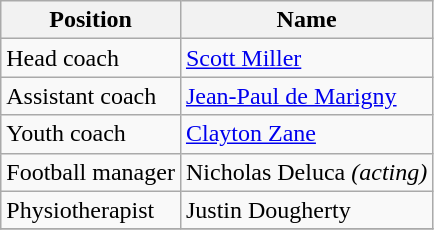<table class="wikitable">
<tr>
<th>Position</th>
<th>Name</th>
</tr>
<tr>
<td>Head coach</td>
<td> <a href='#'>Scott Miller</a></td>
</tr>
<tr>
<td>Assistant coach</td>
<td> <a href='#'>Jean-Paul de Marigny</a></td>
</tr>
<tr>
<td>Youth coach</td>
<td> <a href='#'>Clayton Zane</a></td>
</tr>
<tr>
<td>Football manager</td>
<td> Nicholas Deluca <em>(acting)</em></td>
</tr>
<tr>
<td>Physiotherapist</td>
<td> Justin Dougherty</td>
</tr>
<tr>
</tr>
</table>
